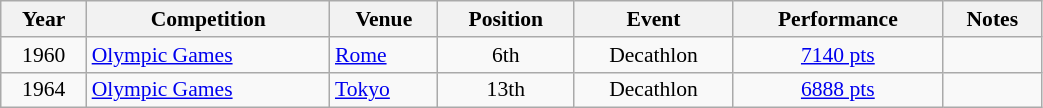<table class="wikitable" width=55% style="font-size:90%; text-align:center;">
<tr>
<th>Year</th>
<th>Competition</th>
<th>Venue</th>
<th>Position</th>
<th>Event</th>
<th>Performance</th>
<th>Notes</th>
</tr>
<tr>
<td>1960</td>
<td align=left><a href='#'>Olympic Games</a></td>
<td align=left> <a href='#'>Rome</a></td>
<td>6th</td>
<td>Decathlon</td>
<td><a href='#'>7140 pts</a></td>
<td></td>
</tr>
<tr>
<td>1964</td>
<td align=left><a href='#'>Olympic Games</a></td>
<td align=left> <a href='#'>Tokyo</a></td>
<td>13th</td>
<td>Decathlon</td>
<td><a href='#'>6888 pts</a></td>
<td></td>
</tr>
</table>
